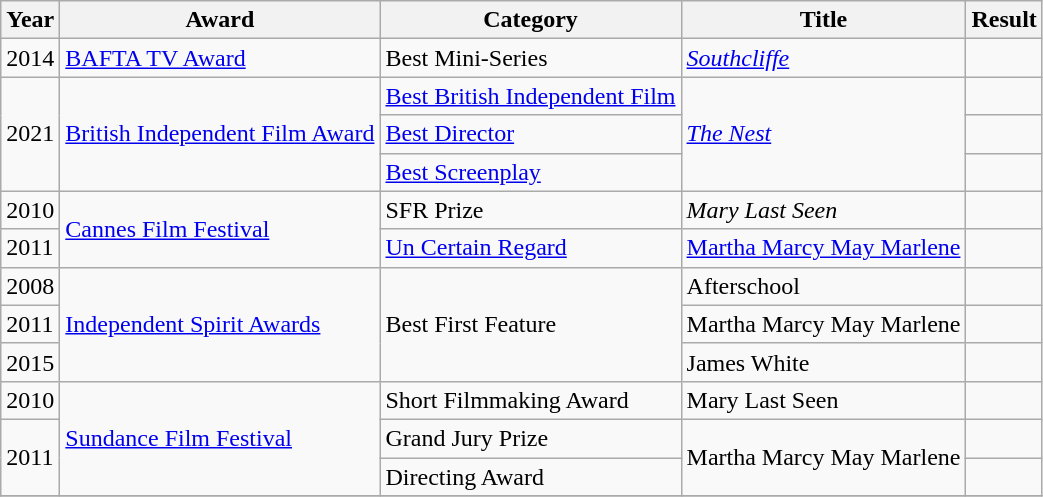<table class="wikitable">
<tr>
<th>Year</th>
<th>Award</th>
<th>Category</th>
<th>Title</th>
<th>Result</th>
</tr>
<tr>
<td>2014</td>
<td><a href='#'>BAFTA TV Award</a></td>
<td>Best Mini-Series</td>
<td><em><a href='#'>Southcliffe</a></em></td>
<td></td>
</tr>
<tr>
<td rowspan=3>2021</td>
<td rowspan=3><a href='#'>British Independent Film Award</a></td>
<td><a href='#'>Best British Independent Film</a></td>
<td rowspan=3><em><a href='#'>The Nest</a></em></td>
<td></td>
</tr>
<tr>
<td><a href='#'>Best Director</a></td>
<td></td>
</tr>
<tr>
<td><a href='#'>Best Screenplay</a></td>
<td></td>
</tr>
<tr>
<td>2010</td>
<td rowspan=2><a href='#'>Cannes Film Festival</a></td>
<td>SFR Prize</td>
<td><em>Mary Last Seen</em></td>
<td></td>
</tr>
<tr>
<td>2011</td>
<td><a href='#'>Un Certain Regard</a><em></td>
<td rowspan=1></em><a href='#'>Martha Marcy May Marlene</a><em></td>
<td></td>
</tr>
<tr>
<td>2008</td>
<td rowspan=3><a href='#'>Independent Spirit Awards</a></td>
<td rowspan=3>Best First Feature</td>
<td></em>Afterschool<em></td>
<td></td>
</tr>
<tr>
<td>2011</td>
<td></em>Martha Marcy May Marlene<em></td>
<td></td>
</tr>
<tr>
<td>2015</td>
<td></em>James White<em></td>
<td></td>
</tr>
<tr>
<td>2010</td>
<td rowspan=3><a href='#'>Sundance Film Festival</a></td>
<td>Short Filmmaking Award</td>
<td></em>Mary Last Seen<em></td>
<td></td>
</tr>
<tr>
<td rowspan=2>2011</td>
<td>Grand Jury Prize</td>
<td rowspan=2></em>Martha Marcy May Marlene<em></td>
<td></td>
</tr>
<tr>
<td>Directing Award</td>
<td></td>
</tr>
<tr>
</tr>
</table>
